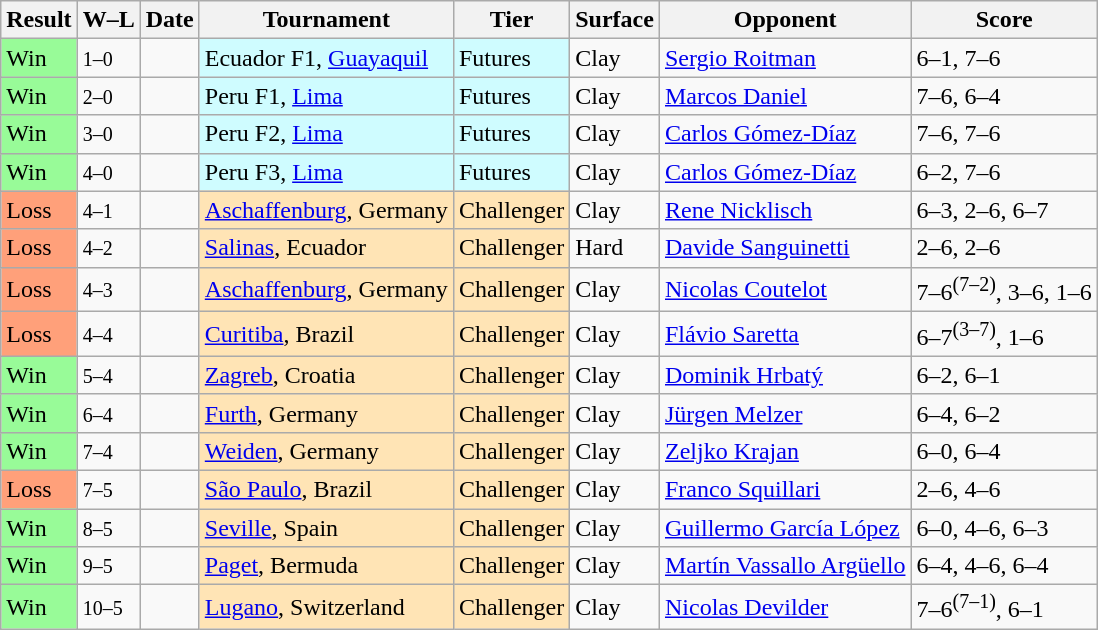<table class="sortable wikitable">
<tr>
<th>Result</th>
<th class="unsortable">W–L</th>
<th>Date</th>
<th>Tournament</th>
<th>Tier</th>
<th>Surface</th>
<th>Opponent</th>
<th class="unsortable">Score</th>
</tr>
<tr>
<td bgcolor=98fb98>Win</td>
<td><small>1–0</small></td>
<td></td>
<td bgcolor=cffcff>Ecuador F1, <a href='#'>Guayaquil</a></td>
<td bgcolor=cffcff>Futures</td>
<td>Clay</td>
<td> <a href='#'>Sergio Roitman</a></td>
<td>6–1, 7–6</td>
</tr>
<tr>
<td bgcolor=98fb98>Win</td>
<td><small>2–0</small></td>
<td></td>
<td bgcolor=cffcff>Peru F1, <a href='#'>Lima</a></td>
<td bgcolor=cffcff>Futures</td>
<td>Clay</td>
<td> <a href='#'>Marcos Daniel</a></td>
<td>7–6, 6–4</td>
</tr>
<tr>
<td bgcolor=98fb98>Win</td>
<td><small>3–0</small></td>
<td></td>
<td bgcolor=cffcff>Peru F2, <a href='#'>Lima</a></td>
<td bgcolor=cffcff>Futures</td>
<td>Clay</td>
<td> <a href='#'>Carlos Gómez-Díaz</a></td>
<td>7–6, 7–6</td>
</tr>
<tr>
<td bgcolor=98fb98>Win</td>
<td><small>4–0</small></td>
<td></td>
<td bgcolor=cffcff>Peru F3, <a href='#'>Lima</a></td>
<td bgcolor=cffcff>Futures</td>
<td>Clay</td>
<td> <a href='#'>Carlos Gómez-Díaz</a></td>
<td>6–2, 7–6</td>
</tr>
<tr>
<td bgcolor=ffa07a>Loss</td>
<td><small>4–1</small></td>
<td></td>
<td bgcolor=moccasin><a href='#'>Aschaffenburg</a>, Germany</td>
<td bgcolor=moccasin>Challenger</td>
<td>Clay</td>
<td> <a href='#'>Rene Nicklisch</a></td>
<td>6–3, 2–6, 6–7</td>
</tr>
<tr>
<td bgcolor=ffa07a>Loss</td>
<td><small>4–2</small></td>
<td></td>
<td bgcolor=moccasin><a href='#'>Salinas</a>, Ecuador</td>
<td bgcolor=moccasin>Challenger</td>
<td>Hard</td>
<td> <a href='#'>Davide Sanguinetti</a></td>
<td>2–6, 2–6</td>
</tr>
<tr>
<td bgcolor=ffa07a>Loss</td>
<td><small>4–3</small></td>
<td></td>
<td bgcolor=moccasin><a href='#'>Aschaffenburg</a>, Germany</td>
<td bgcolor=moccasin>Challenger</td>
<td>Clay</td>
<td> <a href='#'>Nicolas Coutelot</a></td>
<td>7–6<sup>(7–2)</sup>, 3–6, 1–6</td>
</tr>
<tr>
<td bgcolor=ffa07a>Loss</td>
<td><small>4–4</small></td>
<td></td>
<td bgcolor=moccasin><a href='#'>Curitiba</a>, Brazil</td>
<td bgcolor=moccasin>Challenger</td>
<td>Clay</td>
<td> <a href='#'>Flávio Saretta</a></td>
<td>6–7<sup>(3–7)</sup>, 1–6</td>
</tr>
<tr>
<td bgcolor=98fb98>Win</td>
<td><small>5–4</small></td>
<td></td>
<td bgcolor=moccasin><a href='#'>Zagreb</a>, Croatia</td>
<td bgcolor=moccasin>Challenger</td>
<td>Clay</td>
<td> <a href='#'>Dominik Hrbatý</a></td>
<td>6–2, 6–1</td>
</tr>
<tr>
<td bgcolor=98fb98>Win</td>
<td><small>6–4</small></td>
<td></td>
<td bgcolor=moccasin><a href='#'>Furth</a>, Germany</td>
<td bgcolor=moccasin>Challenger</td>
<td>Clay</td>
<td> <a href='#'>Jürgen Melzer</a></td>
<td>6–4, 6–2</td>
</tr>
<tr>
<td bgcolor=98fb98>Win</td>
<td><small>7–4</small></td>
<td></td>
<td bgcolor=moccasin><a href='#'>Weiden</a>, Germany</td>
<td bgcolor=moccasin>Challenger</td>
<td>Clay</td>
<td> <a href='#'>Zeljko Krajan</a></td>
<td>6–0, 6–4</td>
</tr>
<tr>
<td bgcolor=ffa07a>Loss</td>
<td><small>7–5</small></td>
<td></td>
<td bgcolor=moccasin><a href='#'>São Paulo</a>, Brazil</td>
<td bgcolor=moccasin>Challenger</td>
<td>Clay</td>
<td> <a href='#'>Franco Squillari</a></td>
<td>2–6, 4–6</td>
</tr>
<tr>
<td bgcolor=98fb98>Win</td>
<td><small>8–5</small></td>
<td></td>
<td bgcolor=moccasin><a href='#'>Seville</a>, Spain</td>
<td bgcolor=moccasin>Challenger</td>
<td>Clay</td>
<td> <a href='#'>Guillermo García López</a></td>
<td>6–0, 4–6, 6–3</td>
</tr>
<tr>
<td bgcolor=98fb98>Win</td>
<td><small>9–5</small></td>
<td></td>
<td bgcolor=moccasin><a href='#'>Paget</a>, Bermuda</td>
<td bgcolor=moccasin>Challenger</td>
<td>Clay</td>
<td> <a href='#'>Martín Vassallo Argüello</a></td>
<td>6–4, 4–6, 6–4</td>
</tr>
<tr>
<td bgcolor=98fb98>Win</td>
<td><small>10–5</small></td>
<td></td>
<td bgcolor=moccasin><a href='#'>Lugano</a>, Switzerland</td>
<td bgcolor=moccasin>Challenger</td>
<td>Clay</td>
<td> <a href='#'>Nicolas Devilder</a></td>
<td>7–6<sup>(7–1)</sup>, 6–1</td>
</tr>
</table>
